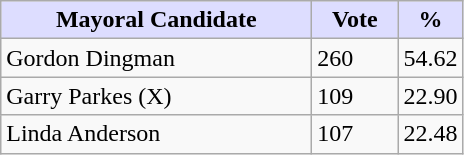<table class="wikitable">
<tr>
<th style="background:#ddf; width:200px;">Mayoral Candidate</th>
<th style="background:#ddf; width:50px;">Vote</th>
<th style="background:#ddf; width:30px;">%</th>
</tr>
<tr>
<td>Gordon Dingman</td>
<td>260</td>
<td>54.62</td>
</tr>
<tr>
<td>Garry Parkes (X)</td>
<td>109</td>
<td>22.90</td>
</tr>
<tr>
<td>Linda Anderson</td>
<td>107</td>
<td>22.48</td>
</tr>
</table>
